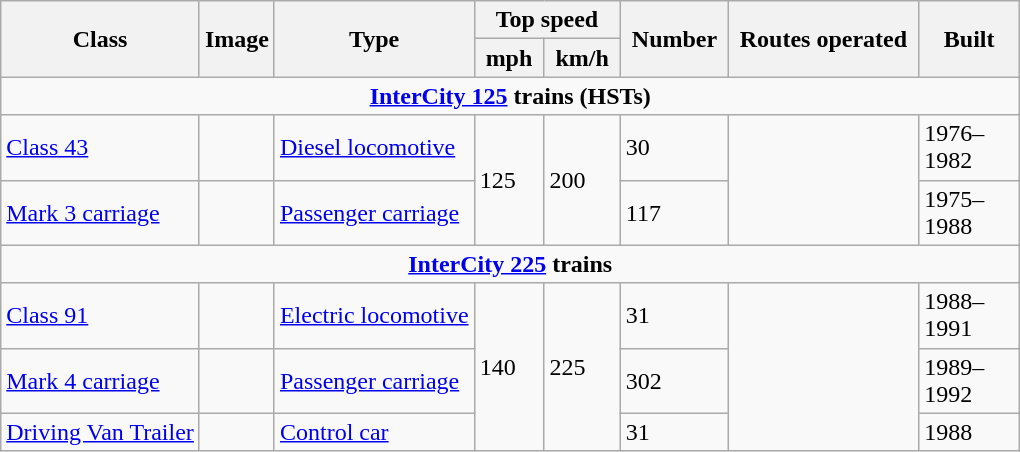<table class="wikitable">
<tr>
<th rowspan="2"> Class </th>
<th rowspan="2">Image</th>
<th rowspan="2"> Type </th>
<th colspan="2"> Top speed </th>
<th rowspan="2"> Number </th>
<th rowspan="2"> Routes operated </th>
<th rowspan="2" style="width:60px;"> Built </th>
</tr>
<tr>
<th> mph </th>
<th> km/h </th>
</tr>
<tr>
<td colspan="8" style="text-align:center;"><strong><a href='#'>InterCity 125</a> trains (HSTs)</strong></td>
</tr>
<tr>
<td><a href='#'>Class 43</a></td>
<td></td>
<td><a href='#'>Diesel locomotive</a></td>
<td rowspan="2">125</td>
<td rowspan="2">200</td>
<td>30</td>
<td rowspan="2"></td>
<td>1976–1982</td>
</tr>
<tr>
<td><a href='#'>Mark 3 carriage</a></td>
<td></td>
<td><a href='#'>Passenger carriage</a></td>
<td>117</td>
<td>1975–1988</td>
</tr>
<tr>
<td colspan="8" style="text-align:center;"><strong><a href='#'>InterCity 225</a> trains</strong></td>
</tr>
<tr>
<td><a href='#'>Class 91</a></td>
<td></td>
<td><a href='#'>Electric locomotive</a></td>
<td rowspan="3">140</td>
<td rowspan="3">225</td>
<td>31</td>
<td rowspan="3"></td>
<td>1988–1991</td>
</tr>
<tr>
<td><a href='#'>Mark 4 carriage</a></td>
<td></td>
<td><a href='#'>Passenger carriage</a></td>
<td>302</td>
<td>1989–1992</td>
</tr>
<tr>
<td><a href='#'>Driving Van Trailer</a></td>
<td></td>
<td><a href='#'>Control car</a></td>
<td>31</td>
<td>1988</td>
</tr>
</table>
